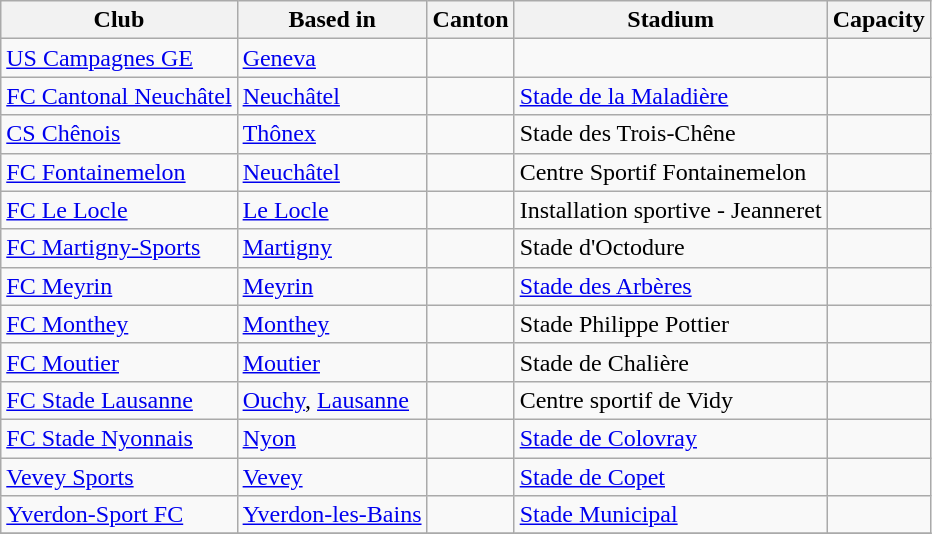<table class="wikitable">
<tr>
<th>Club</th>
<th>Based in</th>
<th>Canton</th>
<th>Stadium</th>
<th>Capacity</th>
</tr>
<tr>
<td><a href='#'>US Campagnes GE</a></td>
<td><a href='#'>Geneva</a></td>
<td></td>
<td></td>
<td></td>
</tr>
<tr>
<td><a href='#'>FC Cantonal Neuchâtel</a></td>
<td><a href='#'>Neuchâtel</a></td>
<td></td>
<td><a href='#'>Stade de la Maladière</a></td>
<td></td>
</tr>
<tr>
<td><a href='#'>CS Chênois</a></td>
<td><a href='#'>Thônex</a></td>
<td></td>
<td>Stade des Trois-Chêne</td>
<td></td>
</tr>
<tr>
<td><a href='#'>FC Fontainemelon</a></td>
<td><a href='#'>Neuchâtel</a></td>
<td></td>
<td>Centre Sportif Fontainemelon</td>
<td></td>
</tr>
<tr>
<td><a href='#'>FC Le Locle</a></td>
<td><a href='#'>Le Locle</a></td>
<td></td>
<td>Installation sportive - Jeanneret</td>
<td></td>
</tr>
<tr>
<td><a href='#'>FC Martigny-Sports</a></td>
<td><a href='#'>Martigny</a></td>
<td></td>
<td>Stade d'Octodure</td>
<td></td>
</tr>
<tr>
<td><a href='#'>FC Meyrin</a></td>
<td><a href='#'>Meyrin</a></td>
<td></td>
<td><a href='#'>Stade des Arbères</a></td>
<td></td>
</tr>
<tr>
<td><a href='#'>FC Monthey</a></td>
<td><a href='#'>Monthey</a></td>
<td></td>
<td>Stade Philippe Pottier</td>
<td></td>
</tr>
<tr>
<td><a href='#'>FC Moutier</a></td>
<td><a href='#'>Moutier</a></td>
<td></td>
<td>Stade de Chalière</td>
<td></td>
</tr>
<tr>
<td><a href='#'>FC Stade Lausanne</a></td>
<td><a href='#'>Ouchy</a>, <a href='#'>Lausanne</a></td>
<td></td>
<td>Centre sportif de Vidy</td>
<td></td>
</tr>
<tr>
<td><a href='#'>FC Stade Nyonnais</a></td>
<td><a href='#'>Nyon</a></td>
<td></td>
<td><a href='#'>Stade de Colovray</a></td>
<td></td>
</tr>
<tr>
<td><a href='#'>Vevey Sports</a></td>
<td><a href='#'>Vevey</a></td>
<td></td>
<td><a href='#'>Stade de Copet</a></td>
<td></td>
</tr>
<tr>
<td><a href='#'>Yverdon-Sport FC</a></td>
<td><a href='#'>Yverdon-les-Bains</a></td>
<td></td>
<td><a href='#'>Stade Municipal</a></td>
<td></td>
</tr>
<tr>
</tr>
</table>
